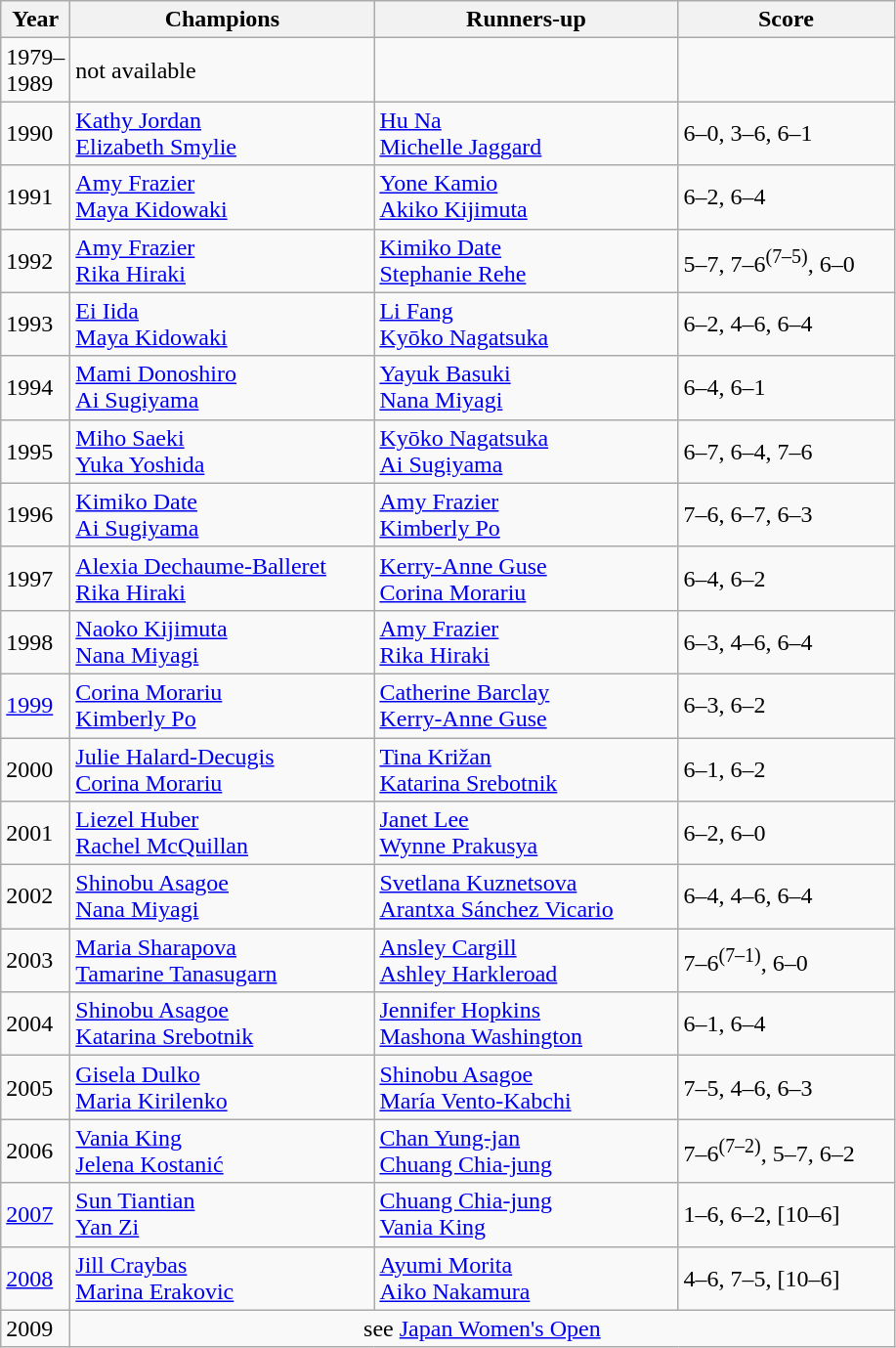<table class=wikitable>
<tr>
<th style="width:40px">Year</th>
<th style="width:200px">Champions</th>
<th style="width:200px">Runners-up</th>
<th style="width:140px" class="unsortable">Score</th>
</tr>
<tr>
<td>1979– <br> 1989</td>
<td>not available</td>
<td></td>
<td></td>
</tr>
<tr>
<td>1990</td>
<td> <a href='#'>Kathy Jordan</a> <br>  <a href='#'>Elizabeth Smylie</a></td>
<td> <a href='#'>Hu Na</a> <br>  <a href='#'>Michelle Jaggard</a></td>
<td>6–0, 3–6, 6–1</td>
</tr>
<tr>
<td>1991</td>
<td> <a href='#'>Amy Frazier</a> <br>  <a href='#'>Maya Kidowaki</a></td>
<td> <a href='#'>Yone Kamio</a> <br>  <a href='#'>Akiko Kijimuta</a></td>
<td>6–2, 6–4</td>
</tr>
<tr>
<td>1992</td>
<td> <a href='#'>Amy Frazier</a> <br>  <a href='#'>Rika Hiraki</a></td>
<td> <a href='#'>Kimiko Date</a> <br>  <a href='#'>Stephanie Rehe</a></td>
<td>5–7, 7–6<sup>(7–5)</sup>, 6–0</td>
</tr>
<tr>
<td>1993</td>
<td> <a href='#'>Ei Iida</a> <br>  <a href='#'>Maya Kidowaki</a></td>
<td> <a href='#'>Li Fang</a> <br>  <a href='#'>Kyōko Nagatsuka</a></td>
<td>6–2, 4–6, 6–4</td>
</tr>
<tr>
<td>1994</td>
<td> <a href='#'>Mami Donoshiro</a> <br>  <a href='#'>Ai Sugiyama</a></td>
<td> <a href='#'>Yayuk Basuki</a> <br>  <a href='#'>Nana Miyagi</a></td>
<td>6–4, 6–1</td>
</tr>
<tr>
<td>1995</td>
<td> <a href='#'>Miho Saeki</a> <br>  <a href='#'>Yuka Yoshida</a></td>
<td> <a href='#'>Kyōko Nagatsuka</a> <br>  <a href='#'>Ai Sugiyama</a></td>
<td>6–7, 6–4, 7–6</td>
</tr>
<tr>
<td>1996</td>
<td> <a href='#'>Kimiko Date</a> <br>  <a href='#'>Ai Sugiyama</a></td>
<td> <a href='#'>Amy Frazier</a> <br>  <a href='#'>Kimberly Po</a></td>
<td>7–6, 6–7, 6–3</td>
</tr>
<tr>
<td>1997</td>
<td> <a href='#'>Alexia Dechaume-Balleret</a> <br>  <a href='#'>Rika Hiraki</a></td>
<td> <a href='#'>Kerry-Anne Guse</a> <br>  <a href='#'>Corina Morariu</a></td>
<td>6–4, 6–2</td>
</tr>
<tr>
<td>1998</td>
<td> <a href='#'>Naoko Kijimuta</a> <br>  <a href='#'>Nana Miyagi</a></td>
<td> <a href='#'>Amy Frazier</a> <br>  <a href='#'>Rika Hiraki</a></td>
<td>6–3, 4–6, 6–4</td>
</tr>
<tr>
<td><a href='#'>1999</a></td>
<td> <a href='#'>Corina Morariu</a> <br>  <a href='#'>Kimberly Po</a></td>
<td> <a href='#'>Catherine Barclay</a> <br>  <a href='#'>Kerry-Anne Guse</a></td>
<td>6–3, 6–2</td>
</tr>
<tr>
<td>2000</td>
<td> <a href='#'>Julie Halard-Decugis</a> <br>  <a href='#'>Corina Morariu</a></td>
<td> <a href='#'>Tina Križan</a> <br>  <a href='#'>Katarina Srebotnik</a></td>
<td>6–1, 6–2</td>
</tr>
<tr>
<td>2001</td>
<td> <a href='#'>Liezel Huber</a> <br>  <a href='#'>Rachel McQuillan</a></td>
<td> <a href='#'>Janet Lee</a> <br>  <a href='#'>Wynne Prakusya</a></td>
<td>6–2, 6–0</td>
</tr>
<tr>
<td>2002</td>
<td> <a href='#'>Shinobu Asagoe</a> <br>  <a href='#'>Nana Miyagi</a></td>
<td> <a href='#'>Svetlana Kuznetsova</a> <br>  <a href='#'>Arantxa Sánchez Vicario</a></td>
<td>6–4, 4–6, 6–4</td>
</tr>
<tr>
<td>2003</td>
<td> <a href='#'>Maria Sharapova</a> <br>  <a href='#'>Tamarine Tanasugarn</a></td>
<td> <a href='#'>Ansley Cargill</a> <br>  <a href='#'>Ashley Harkleroad</a></td>
<td>7–6<sup>(7–1)</sup>, 6–0</td>
</tr>
<tr>
<td>2004</td>
<td> <a href='#'>Shinobu Asagoe</a>  <br>  <a href='#'>Katarina Srebotnik</a></td>
<td> <a href='#'>Jennifer Hopkins</a> <br>  <a href='#'>Mashona Washington</a></td>
<td>6–1, 6–4</td>
</tr>
<tr>
<td>2005</td>
<td> <a href='#'>Gisela Dulko</a> <br>  <a href='#'>Maria Kirilenko</a></td>
<td> <a href='#'>Shinobu Asagoe</a> <br>  <a href='#'>María Vento-Kabchi</a></td>
<td>7–5, 4–6, 6–3</td>
</tr>
<tr>
<td>2006</td>
<td> <a href='#'>Vania King</a> <br>  <a href='#'>Jelena Kostanić</a></td>
<td> <a href='#'>Chan Yung-jan</a> <br>  <a href='#'>Chuang Chia-jung</a></td>
<td>7–6<sup>(7–2)</sup>, 5–7, 6–2</td>
</tr>
<tr>
<td><a href='#'>2007</a></td>
<td> <a href='#'>Sun Tiantian</a> <br>  <a href='#'>Yan Zi</a></td>
<td> <a href='#'>Chuang Chia-jung</a> <br>  <a href='#'>Vania King</a></td>
<td>1–6, 6–2, [10–6]</td>
</tr>
<tr>
<td><a href='#'>2008</a></td>
<td> <a href='#'>Jill Craybas</a> <br>  <a href='#'>Marina Erakovic</a></td>
<td> <a href='#'>Ayumi Morita</a> <br>  <a href='#'>Aiko Nakamura</a></td>
<td>4–6, 7–5, [10–6]</td>
</tr>
<tr>
<td>2009</td>
<td colspan="3" align="center">see <a href='#'>Japan Women's Open</a></td>
</tr>
</table>
